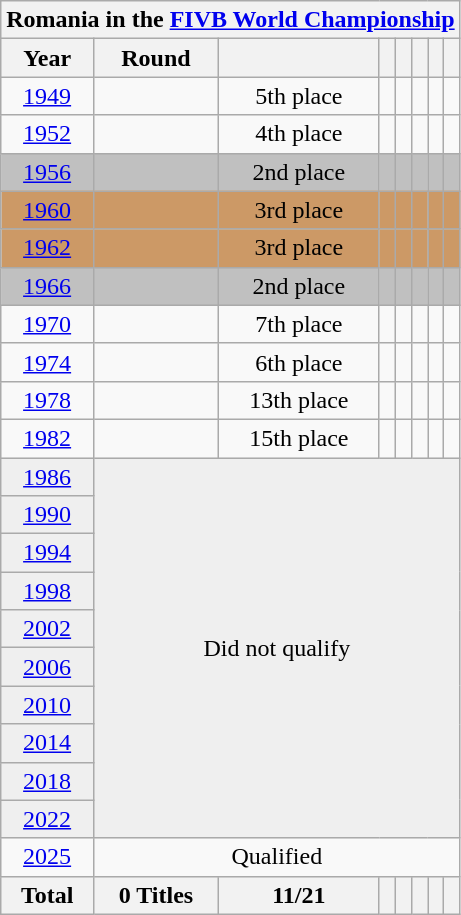<table class="wikitable" style="text-align: center;">
<tr>
<th colspan=9>Romania in the <a href='#'>FIVB World Championship</a></th>
</tr>
<tr>
<th>Year</th>
<th>Round</th>
<th></th>
<th></th>
<th></th>
<th></th>
<th></th>
<th></th>
</tr>
<tr>
<td> <a href='#'>1949</a></td>
<td></td>
<td>5th place</td>
<td></td>
<td></td>
<td></td>
<td></td>
<td></td>
</tr>
<tr>
<td> <a href='#'>1952</a></td>
<td></td>
<td>4th place</td>
<td></td>
<td></td>
<td></td>
<td></td>
<td></td>
</tr>
<tr bgcolor=silver>
<td> <a href='#'>1956</a></td>
<td></td>
<td>2nd place</td>
<td></td>
<td></td>
<td></td>
<td></td>
<td></td>
</tr>
<tr bgcolor=cc9966>
<td> <a href='#'>1960</a></td>
<td></td>
<td>3rd place</td>
<td></td>
<td></td>
<td></td>
<td></td>
<td></td>
</tr>
<tr bgcolor=cc9966>
<td> <a href='#'>1962</a></td>
<td></td>
<td>3rd place</td>
<td></td>
<td></td>
<td></td>
<td></td>
<td></td>
</tr>
<tr bgcolor=silver>
<td> <a href='#'>1966</a></td>
<td></td>
<td>2nd place</td>
<td></td>
<td></td>
<td></td>
<td></td>
<td></td>
</tr>
<tr>
<td> <a href='#'>1970</a></td>
<td></td>
<td>7th place</td>
<td></td>
<td></td>
<td></td>
<td></td>
<td></td>
</tr>
<tr>
<td> <a href='#'>1974</a></td>
<td></td>
<td>6th place</td>
<td></td>
<td></td>
<td></td>
<td></td>
<td></td>
</tr>
<tr>
<td> <a href='#'>1978</a></td>
<td></td>
<td>13th place</td>
<td></td>
<td></td>
<td></td>
<td></td>
<td></td>
</tr>
<tr>
<td> <a href='#'>1982</a></td>
<td></td>
<td>15th place</td>
<td></td>
<td></td>
<td></td>
<td></td>
<td></td>
</tr>
<tr bgcolor="efefef">
<td> <a href='#'>1986</a></td>
<td colspan=8 rowspan=10 align=center>Did not qualify</td>
</tr>
<tr bgcolor="efefef">
<td> <a href='#'>1990</a></td>
</tr>
<tr bgcolor="efefef">
<td> <a href='#'>1994</a></td>
</tr>
<tr bgcolor="efefef">
<td> <a href='#'>1998</a></td>
</tr>
<tr bgcolor="efefef">
<td> <a href='#'>2002</a></td>
</tr>
<tr bgcolor="efefef">
<td> <a href='#'>2006</a></td>
</tr>
<tr bgcolor="efefef">
<td> <a href='#'>2010</a></td>
</tr>
<tr bgcolor="efefef">
<td> <a href='#'>2014</a></td>
</tr>
<tr bgcolor="efefef">
<td>  <a href='#'>2018</a></td>
</tr>
<tr bgcolor="efefef">
<td>  <a href='#'>2022</a></td>
</tr>
<tr>
<td> <a href='#'>2025</a></td>
<td colspan=8>Qualified</td>
</tr>
<tr>
<th>Total</th>
<th>0 Titles</th>
<th>11/21</th>
<th></th>
<th></th>
<th></th>
<th></th>
<th></th>
</tr>
</table>
